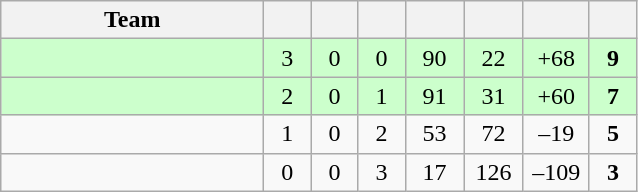<table class="wikitable" style="text-align:center;">
<tr>
<th style="width:10.5em;">Team</th>
<th style="width:1.5em;"></th>
<th style="width:1.5em;"></th>
<th style="width:1.5em;"></th>
<th style="width:2.0em;"></th>
<th style="width:2.0em;"></th>
<th style="width:2.3em;"></th>
<th style="width:1.5em;"></th>
</tr>
<tr bgcolor=#cfc>
<td align="left"></td>
<td>3</td>
<td>0</td>
<td>0</td>
<td>90</td>
<td>22</td>
<td>+68</td>
<td><strong>9</strong></td>
</tr>
<tr bgcolor=#cfc>
<td align="left"></td>
<td>2</td>
<td>0</td>
<td>1</td>
<td>91</td>
<td>31</td>
<td>+60</td>
<td><strong>7</strong></td>
</tr>
<tr>
<td align="left"></td>
<td>1</td>
<td>0</td>
<td>2</td>
<td>53</td>
<td>72</td>
<td>–19</td>
<td><strong>5</strong></td>
</tr>
<tr>
<td align="left"></td>
<td>0</td>
<td>0</td>
<td>3</td>
<td>17</td>
<td>126</td>
<td>–109</td>
<td><strong>3</strong></td>
</tr>
</table>
